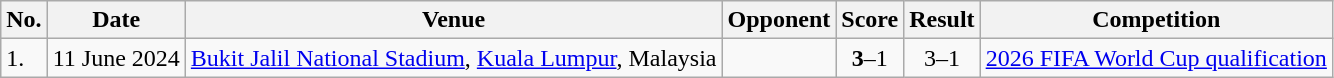<table class="wikitable">
<tr>
<th>No.</th>
<th>Date</th>
<th>Venue</th>
<th>Opponent</th>
<th>Score</th>
<th>Result</th>
<th>Competition</th>
</tr>
<tr>
<td>1.</td>
<td>11 June 2024</td>
<td><a href='#'>Bukit Jalil National Stadium</a>, <a href='#'>Kuala Lumpur</a>, Malaysia</td>
<td></td>
<td align=center><strong>3</strong>–1</td>
<td align=center>3–1</td>
<td><a href='#'>2026 FIFA World Cup qualification</a></td>
</tr>
</table>
